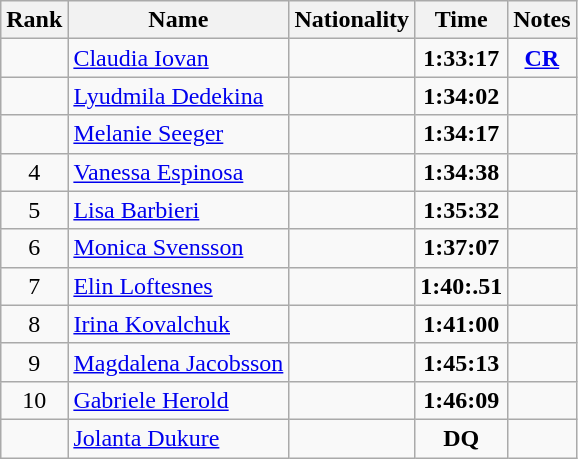<table class="wikitable sortable" style="text-align:center">
<tr>
<th>Rank</th>
<th>Name</th>
<th>Nationality</th>
<th>Time</th>
<th>Notes</th>
</tr>
<tr>
<td></td>
<td align=left><a href='#'>Claudia Iovan</a></td>
<td align=left></td>
<td><strong>1:33:17</strong></td>
<td><strong><a href='#'>CR</a></strong></td>
</tr>
<tr>
<td></td>
<td align=left><a href='#'>Lyudmila Dedekina</a></td>
<td align=left></td>
<td><strong>1:34:02</strong></td>
<td></td>
</tr>
<tr>
<td></td>
<td align=left><a href='#'>Melanie Seeger</a></td>
<td align=left></td>
<td><strong>1:34:17</strong></td>
<td></td>
</tr>
<tr>
<td>4</td>
<td align=left><a href='#'>Vanessa Espinosa</a></td>
<td align=left></td>
<td><strong>1:34:38</strong></td>
<td></td>
</tr>
<tr>
<td>5</td>
<td align=left><a href='#'>Lisa Barbieri</a></td>
<td align=left></td>
<td><strong>1:35:32</strong></td>
<td></td>
</tr>
<tr>
<td>6</td>
<td align=left><a href='#'>Monica Svensson</a></td>
<td align=left></td>
<td><strong>1:37:07</strong></td>
<td></td>
</tr>
<tr>
<td>7</td>
<td align=left><a href='#'>Elin Loftesnes</a></td>
<td align=left></td>
<td><strong>1:40:.51</strong></td>
<td></td>
</tr>
<tr>
<td>8</td>
<td align=left><a href='#'>Irina Kovalchuk</a></td>
<td align=left></td>
<td><strong>1:41:00</strong></td>
<td></td>
</tr>
<tr>
<td>9</td>
<td align=left><a href='#'>Magdalena Jacobsson</a></td>
<td align=left></td>
<td><strong>1:45:13</strong></td>
<td></td>
</tr>
<tr>
<td>10</td>
<td align=left><a href='#'>Gabriele Herold</a></td>
<td align=left></td>
<td><strong>1:46:09</strong></td>
<td></td>
</tr>
<tr>
<td></td>
<td align=left><a href='#'>Jolanta Dukure</a></td>
<td align=left></td>
<td><strong>DQ</strong></td>
<td></td>
</tr>
</table>
